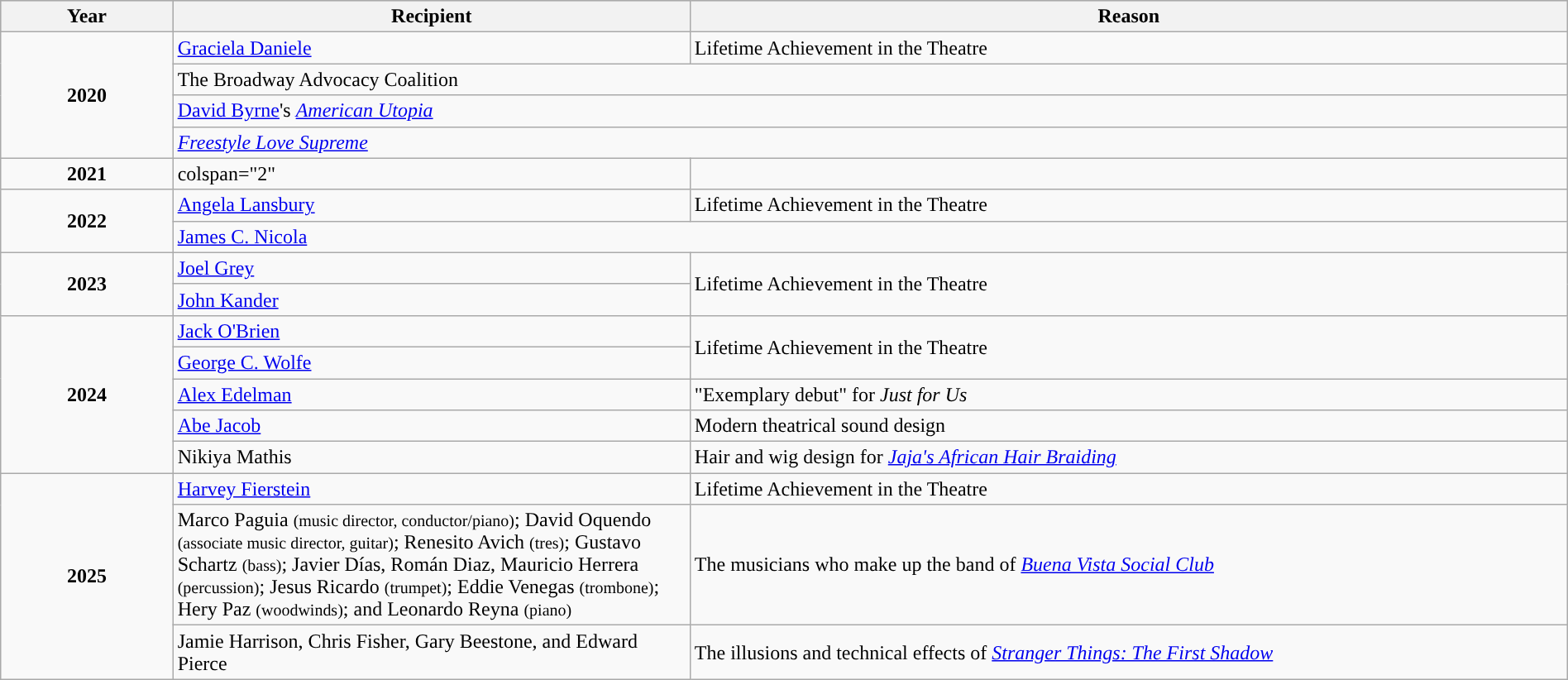<table class="wikitable" style="width:100%;">
<tr style="background:#bebebe;">
<th style="width:11%;">Year</th>
<th style="width:33%;”">Recipient</th>
<th style="width:56%;”">Reason</th>
</tr>
<tr>
<td rowspan="4" align="center"><strong>2020</strong><br></td>
<td><a href='#'>Graciela Daniele</a></td>
<td>Lifetime Achievement in the Theatre</td>
</tr>
<tr>
<td colspan="2">The Broadway Advocacy Coalition</td>
</tr>
<tr>
<td colspan="2"><a href='#'>David Byrne</a>'s <em><a href='#'>American Utopia</a></em></td>
</tr>
<tr>
<td colspan="2"><em><a href='#'>Freestyle Love Supreme</a></em></td>
</tr>
<tr>
<td align="center"><strong>2021</strong><br></td>
<td>colspan="2" </td>
</tr>
<tr>
<td rowspan="2" align="center"><strong>2022</strong><br></td>
<td><a href='#'>Angela Lansbury</a></td>
<td>Lifetime Achievement in the Theatre</td>
</tr>
<tr>
<td colspan="2"><a href='#'>James C. Nicola</a></td>
</tr>
<tr>
<td rowspan="2" align="center"><strong>2023</strong><br></td>
<td><a href='#'>Joel Grey</a></td>
<td rowspan="2">Lifetime Achievement in the Theatre</td>
</tr>
<tr>
<td><a href='#'>John Kander</a></td>
</tr>
<tr>
<td rowspan="5" align="center"><strong>2024</strong><br></td>
<td><a href='#'>Jack O'Brien</a></td>
<td rowspan="2">Lifetime Achievement in the Theatre</td>
</tr>
<tr>
<td><a href='#'>George C. Wolfe</a></td>
</tr>
<tr>
<td><a href='#'>Alex Edelman</a></td>
<td>"Exemplary debut" for <em>Just for Us</em></td>
</tr>
<tr>
<td><a href='#'>Abe Jacob</a></td>
<td>Modern theatrical sound design</td>
</tr>
<tr>
<td>Nikiya Mathis</td>
<td>Hair and wig design for <em><a href='#'>Jaja's African Hair Braiding</a></em></td>
</tr>
<tr>
<td rowspan="3" align="center"><strong>2025</strong><br></td>
<td><a href='#'>Harvey Fierstein</a></td>
<td>Lifetime Achievement in the Theatre</td>
</tr>
<tr>
<td>Marco Paguia <small>(music director, conductor/piano)</small>; David Oquendo <small>(associate music director, guitar)</small>; Renesito Avich <small>(tres)</small>; Gustavo Schartz <small>(bass)</small>; Javier Días, Román Diaz, Mauricio Herrera <small>(percussion)</small>; Jesus Ricardo <small>(trumpet)</small>; Eddie Venegas <small>(trombone)</small>; Hery Paz <small>(woodwinds)</small>; and Leonardo Reyna <small>(piano)</small></td>
<td>The musicians who make up the band of <em><a href='#'>Buena Vista Social Club</a></em></td>
</tr>
<tr>
<td>Jamie Harrison, Chris Fisher, Gary Beestone, and Edward Pierce</td>
<td>The illusions and technical effects of <em><a href='#'>Stranger Things: The First Shadow</a></em></td>
</tr>
</table>
